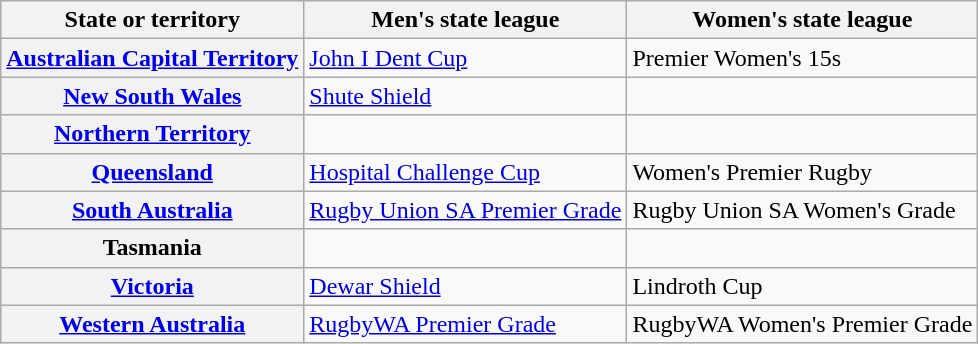<table class="wikitable">
<tr>
<th>State or territory</th>
<th>Men's state league</th>
<th>Women's state league</th>
</tr>
<tr>
<th><a href='#'>Australian Capital Territory</a></th>
<td><a href='#'>John I Dent Cup</a></td>
<td>Premier Women's 15s</td>
</tr>
<tr>
<th><a href='#'>New South Wales</a></th>
<td><a href='#'>Shute Shield</a></td>
<td></td>
</tr>
<tr>
<th><a href='#'>Northern Territory</a></th>
<td></td>
<td></td>
</tr>
<tr>
<th><a href='#'>Queensland</a></th>
<td><a href='#'>Hospital Challenge Cup</a></td>
<td>Women's Premier Rugby</td>
</tr>
<tr>
<th><a href='#'>South Australia</a></th>
<td><a href='#'>Rugby Union SA Premier Grade</a></td>
<td>Rugby Union SA Women's Grade</td>
</tr>
<tr>
<th>Tasmania</th>
<td></td>
<td></td>
</tr>
<tr>
<th><a href='#'>Victoria</a></th>
<td><a href='#'>Dewar Shield</a></td>
<td>Lindroth Cup</td>
</tr>
<tr>
<th><a href='#'>Western Australia</a></th>
<td><a href='#'>RugbyWA Premier Grade</a></td>
<td>RugbyWA Women's Premier Grade</td>
</tr>
</table>
